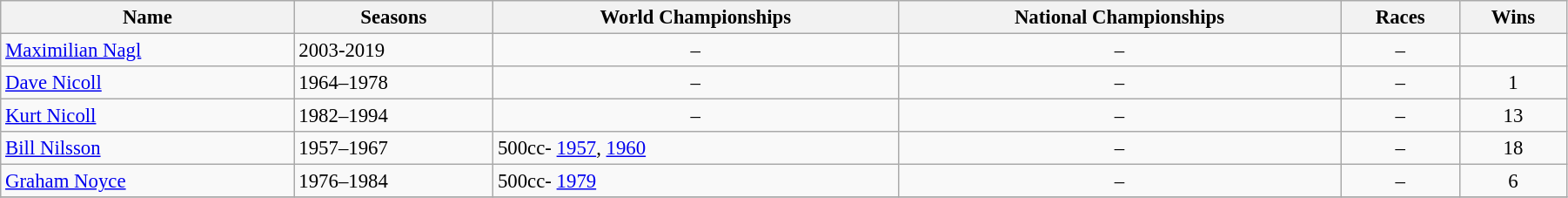<table class="sort wikitable sortable" style="font-size:95%;" width=95%>
<tr>
<th>Name</th>
<th>Seasons</th>
<th>World Championships</th>
<th>National Championships</th>
<th>Races</th>
<th>Wins</th>
</tr>
<tr>
<td> <a href='#'>Maximilian Nagl</a></td>
<td>2003-2019</td>
<td align="center">–</td>
<td align="center">–</td>
<td align="center">–</td>
</tr>
<tr>
<td> <a href='#'>Dave Nicoll</a></td>
<td>1964–1978</td>
<td align="center">–</td>
<td align="center">–</td>
<td align="center">–</td>
<td align="center">1</td>
</tr>
<tr>
<td> <a href='#'>Kurt Nicoll</a></td>
<td>1982–1994</td>
<td align="center">–</td>
<td align="center">–</td>
<td align="center">–</td>
<td align="center">13</td>
</tr>
<tr>
<td> <a href='#'>Bill Nilsson</a></td>
<td>1957–1967</td>
<td>500cc- <a href='#'>1957</a>, <a href='#'>1960</a></td>
<td align="center">–</td>
<td align="center">–</td>
<td align="center">18</td>
</tr>
<tr>
<td> <a href='#'>Graham Noyce</a></td>
<td>1976–1984</td>
<td>500cc- <a href='#'>1979</a></td>
<td align="center">–</td>
<td align="center">–</td>
<td align="center">6</td>
</tr>
<tr>
</tr>
</table>
